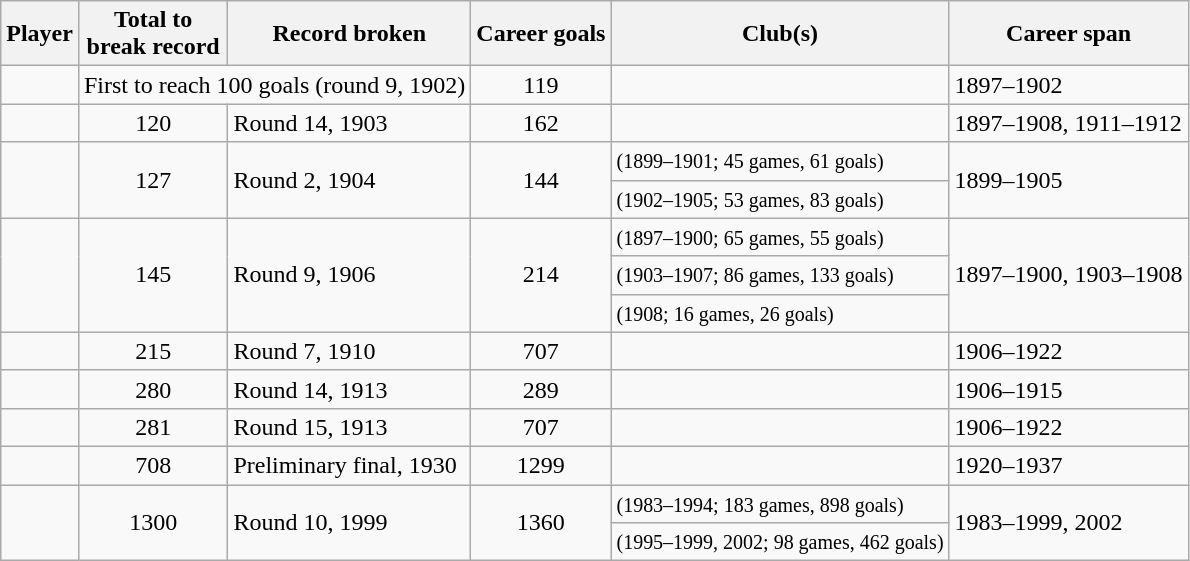<table class="wikitable sortable">
<tr>
<th>Player</th>
<th class=unsortable>Total to<br>break record</th>
<th class=unsortable>Record broken</th>
<th>Career goals</th>
<th>Club(s)</th>
<th>Career span</th>
</tr>
<tr>
<td></td>
<td colspan=2>First to reach 100 goals (round 9, 1902)</td>
<td align=center>119</td>
<td></td>
<td>1897–1902</td>
</tr>
<tr>
<td></td>
<td align=center>120</td>
<td>Round 14, 1903</td>
<td align=center>162</td>
<td></td>
<td>1897–1908, 1911–1912</td>
</tr>
<tr>
<td rowspan=2></td>
<td rowspan=2 align=center>127</td>
<td rowspan=2>Round 2, 1904</td>
<td rowspan=2 align=center>144</td>
<td> <small>(1899–1901; 45 games, 61 goals)</small></td>
<td rowspan=2>1899–1905</td>
</tr>
<tr>
<td> <small>(1902–1905; 53 games, 83 goals)</small></td>
</tr>
<tr>
<td rowspan=3></td>
<td rowspan=3 align=center>145</td>
<td rowspan=3>Round 9, 1906</td>
<td rowspan=3 align=center>214</td>
<td> <small>(1897–1900; 65 games, 55 goals)</small></td>
<td rowspan=3>1897–1900, 1903–1908</td>
</tr>
<tr>
<td> <small>(1903–1907; 86 games, 133 goals)</small></td>
</tr>
<tr>
<td> <small>(1908; 16 games, 26 goals)</small></td>
</tr>
<tr>
<td></td>
<td align=center>215</td>
<td>Round 7, 1910</td>
<td align=center>707</td>
<td></td>
<td>1906–1922</td>
</tr>
<tr>
<td></td>
<td align=center>280</td>
<td>Round 14, 1913</td>
<td align=center>289</td>
<td></td>
<td>1906–1915</td>
</tr>
<tr>
<td></td>
<td align=center>281</td>
<td>Round 15, 1913</td>
<td align=center>707</td>
<td></td>
<td>1906–1922</td>
</tr>
<tr>
<td></td>
<td align=center>708</td>
<td>Preliminary final, 1930</td>
<td align=center>1299</td>
<td></td>
<td>1920–1937</td>
</tr>
<tr>
<td rowspan=2></td>
<td rowspan=2 align=center>1300</td>
<td rowspan=2>Round 10, 1999</td>
<td rowspan=2 align=center>1360</td>
<td> <small>(1983–1994; 183 games, 898 goals)</small></td>
<td rowspan=2>1983–1999, 2002</td>
</tr>
<tr>
<td> <small>(1995–1999, 2002; 98 games, 462 goals)</small></td>
</tr>
</table>
